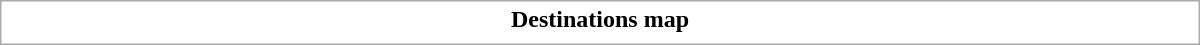<table class="collapsible uncollapsed" style="border:1px #aaa solid; width:50em; margin:0.2em auto">
<tr>
<th>Destinations map</th>
</tr>
<tr>
<td></td>
</tr>
</table>
